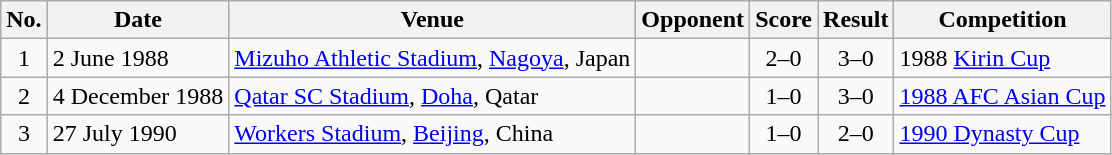<table class="wikitable sortable">
<tr>
<th scope="col">No.</th>
<th scope="col">Date</th>
<th scope="col">Venue</th>
<th scope="col">Opponent</th>
<th scope="col">Score</th>
<th scope="col">Result</th>
<th scope="col">Competition</th>
</tr>
<tr>
<td align="center">1</td>
<td>2 June 1988</td>
<td><a href='#'>Mizuho Athletic Stadium</a>, <a href='#'>Nagoya</a>, Japan</td>
<td></td>
<td align="center">2–0</td>
<td align="center">3–0</td>
<td>1988 <a href='#'>Kirin Cup</a></td>
</tr>
<tr>
<td align="center">2</td>
<td>4 December 1988</td>
<td><a href='#'>Qatar SC Stadium</a>, <a href='#'>Doha</a>, Qatar</td>
<td></td>
<td align="center">1–0</td>
<td align="center">3–0</td>
<td><a href='#'>1988 AFC Asian Cup</a></td>
</tr>
<tr>
<td align="center">3</td>
<td>27 July 1990</td>
<td><a href='#'>Workers Stadium</a>, <a href='#'>Beijing</a>, China</td>
<td></td>
<td align="center">1–0</td>
<td align="center">2–0</td>
<td><a href='#'>1990 Dynasty Cup</a></td>
</tr>
</table>
